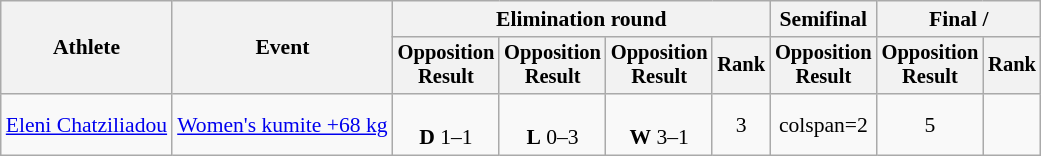<table class=wikitable style=font-size:90%;text-align:center>
<tr>
<th rowspan=2>Athlete</th>
<th rowspan=2>Event</th>
<th colspan=4>Elimination round</th>
<th>Semifinal</th>
<th colspan=2>Final / </th>
</tr>
<tr style=font-size:95%>
<th>Opposition<br>Result</th>
<th>Opposition<br>Result</th>
<th>Opposition<br>Result</th>
<th>Rank</th>
<th>Opposition<br>Result</th>
<th>Opposition<br>Result</th>
<th>Rank</th>
</tr>
<tr>
<td align=left><a href='#'>Eleni Chatziliadou</a></td>
<td align=left><a href='#'>Women's kumite +68 kg</a></td>
<td><br><strong>D</strong> 1–1</td>
<td><br><strong>L</strong> 0–3</td>
<td><br><strong>W</strong> 3–1</td>
<td>3</td>
<td>colspan=2 </td>
<td>5</td>
</tr>
</table>
